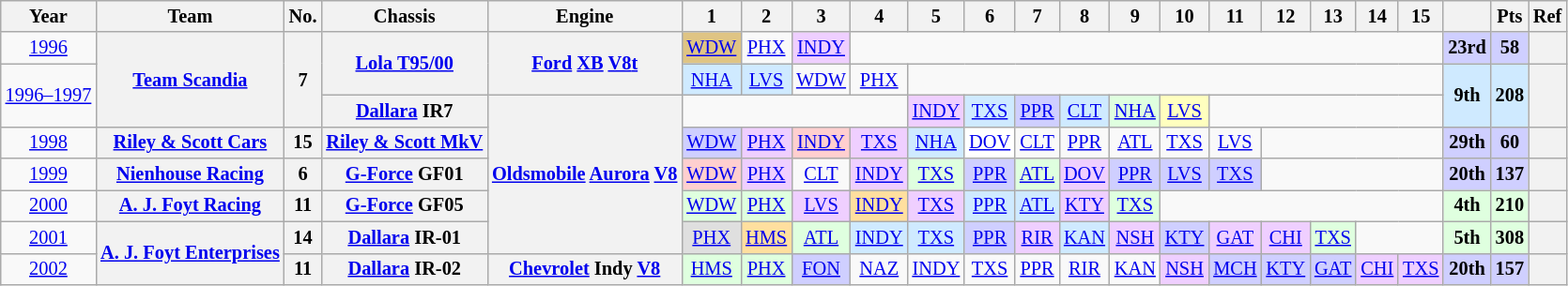<table class="wikitable" style="text-align:center; font-size:85%">
<tr>
<th>Year</th>
<th>Team</th>
<th>No.</th>
<th>Chassis</th>
<th>Engine</th>
<th>1</th>
<th>2</th>
<th>3</th>
<th>4</th>
<th>5</th>
<th>6</th>
<th>7</th>
<th>8</th>
<th>9</th>
<th>10</th>
<th>11</th>
<th>12</th>
<th>13</th>
<th>14</th>
<th>15</th>
<th></th>
<th>Pts</th>
<th>Ref</th>
</tr>
<tr>
<td><a href='#'>1996</a></td>
<th rowspan=3 nowrap><a href='#'>Team Scandia</a></th>
<th rowspan=3>7</th>
<th rowspan=2 nowrap><a href='#'>Lola T95/00</a></th>
<th rowspan=2 nowrap><a href='#'>Ford</a> <a href='#'>XB</a> <a href='#'>V8</a><a href='#'>t</a></th>
<td style="background:#DFC484;"><a href='#'>WDW</a><br></td>
<td><a href='#'>PHX</a></td>
<td style="background:#EFCFFF;"><a href='#'>INDY</a><br></td>
<td colspan=12></td>
<th style="background:#CFCFFF;">23rd</th>
<th style="background:#CFCFFF;">58</th>
<th></th>
</tr>
<tr>
<td rowspan=2  nowrap><a href='#'>1996–1997</a></td>
<td style="background:#CFEAFF;"><a href='#'>NHA</a><br></td>
<td style="background:#CFEAFF;"><a href='#'>LVS</a><br></td>
<td><a href='#'>WDW</a></td>
<td><a href='#'>PHX</a></td>
<td colspan=11></td>
<th rowspan=2 style="background:#CFEAFF;">9th</th>
<th rowspan=2 style="background:#CFEAFF;">208</th>
<th rowspan=2></th>
</tr>
<tr>
<th nowrap><a href='#'>Dallara</a> IR7</th>
<th rowspan=5 nowrap><a href='#'>Oldsmobile</a> <a href='#'>Aurora</a> <a href='#'>V8</a></th>
<td colspan=4></td>
<td style="background:#EFCFFF;"><a href='#'>INDY</a><br></td>
<td style="background:#CFEAFF;"><a href='#'>TXS</a><br></td>
<td style="background:#CFCFFF;"><a href='#'>PPR</a><br></td>
<td style="background:#CFEAFF;"><a href='#'>CLT</a><br></td>
<td style="background:#DFFFDF;"><a href='#'>NHA</a><br></td>
<td style="background:#FFFFBF;"><a href='#'>LVS</a><br></td>
<td colspan=5></td>
</tr>
<tr>
<td><a href='#'>1998</a></td>
<th nowrap><a href='#'>Riley & Scott Cars</a></th>
<th>15</th>
<th nowrap><a href='#'>Riley & Scott MkV</a></th>
<td style="background:#CFCFFF;"><a href='#'>WDW</a><br></td>
<td style="background:#EFCFFF;"><a href='#'>PHX</a><br></td>
<td style="background:#FFCFCF;"><a href='#'>INDY</a><br></td>
<td style="background:#EFCFFF;"><a href='#'>TXS</a><br></td>
<td style="background:#CFEAFF;"><a href='#'>NHA</a><br></td>
<td style="background:#FFFFFF;"><a href='#'>DOV</a><br></td>
<td><a href='#'>CLT</a></td>
<td><a href='#'>PPR</a></td>
<td><a href='#'>ATL</a></td>
<td><a href='#'>TXS</a></td>
<td><a href='#'>LVS</a></td>
<td colspan=4></td>
<th style="background:#CFCFFF;">29th</th>
<th style="background:#CFCFFF;">60</th>
<th></th>
</tr>
<tr>
<td><a href='#'>1999</a></td>
<th nowrap><a href='#'>Nienhouse Racing</a></th>
<th>6</th>
<th nowrap><a href='#'>G-Force</a> GF01</th>
<td style="background:#FFCFCF;"><a href='#'>WDW</a><br></td>
<td style="background:#EFCFFF;"><a href='#'>PHX</a><br></td>
<td><a href='#'>CLT</a><br></td>
<td style="background:#EFCFFF;"><a href='#'>INDY</a><br></td>
<td style="background:#DFFFDF;"><a href='#'>TXS</a><br></td>
<td style="background:#CFCFFF;"><a href='#'>PPR</a><br></td>
<td style="background:#DFFFDF;"><a href='#'>ATL</a><br></td>
<td style="background:#EFCFFF;"><a href='#'>DOV</a><br></td>
<td style="background:#CFCFFF;"><a href='#'>PPR</a><br></td>
<td style="background:#CFCFFF;"><a href='#'>LVS</a><br></td>
<td style="background:#CFCFFF;"><a href='#'>TXS</a><br></td>
<td colspan=4></td>
<th style="background:#CFCFFF;">20th</th>
<th style="background:#CFCFFF;">137</th>
<th></th>
</tr>
<tr>
<td><a href='#'>2000</a></td>
<th nowrap><a href='#'>A. J. Foyt Racing</a></th>
<th>11</th>
<th nowrap><a href='#'>G-Force</a> GF05</th>
<td style="background:#DFFFDF;"><a href='#'>WDW</a><br></td>
<td style="background:#DFFFDF;"><a href='#'>PHX</a><br></td>
<td style="background:#EFCFFF;"><a href='#'>LVS</a><br></td>
<td style="background:#FFDF9F;"><a href='#'>INDY</a><br></td>
<td style="background:#EFCFFF;"><a href='#'>TXS</a><br></td>
<td style="background:#CFEAFF;"><a href='#'>PPR</a><br></td>
<td style="background:#CFEAFF;"><a href='#'>ATL</a><br></td>
<td style="background:#EFCFFF;"><a href='#'>KTY</a><br></td>
<td style="background:#DFFFDF;"><a href='#'>TXS</a><br></td>
<td colspan=6></td>
<th style="background:#DFFFDF;">4th</th>
<th style="background:#DFFFDF;">210</th>
<th></th>
</tr>
<tr>
<td><a href='#'>2001</a></td>
<th rowspan=2 nowrap><a href='#'>A. J. Foyt Enterprises</a></th>
<th>14</th>
<th nowrap><a href='#'>Dallara</a> IR-01</th>
<td style="background:#DFDFDF;"><a href='#'>PHX</a><br></td>
<td style="background:#FFDF9F;"><a href='#'>HMS</a><br></td>
<td style="background:#DFFFDF;"><a href='#'>ATL</a><br></td>
<td style="background:#CFEAFF;"><a href='#'>INDY</a><br></td>
<td style="background:#CFEAFF;"><a href='#'>TXS</a><br></td>
<td style="background:#CFCFFF;"><a href='#'>PPR</a><br></td>
<td style="background:#EFCFFF;"><a href='#'>RIR</a><br></td>
<td style="background:#CFEAFF;"><a href='#'>KAN</a><br></td>
<td style="background:#EFCFFF;"><a href='#'>NSH</a><br></td>
<td style="background:#CFCFFF;"><a href='#'>KTY</a><br></td>
<td style="background:#EFCFFF;"><a href='#'>GAT</a><br></td>
<td style="background:#EFCFFF;"><a href='#'>CHI</a><br></td>
<td style="background:#DFFFDF;"><a href='#'>TXS</a><br></td>
<td colspan=2></td>
<th style="background:#DFFFDF;">5th</th>
<th style="background:#DFFFDF;">308</th>
<th></th>
</tr>
<tr>
<td><a href='#'>2002</a></td>
<th>11</th>
<th nowrap><a href='#'>Dallara</a> IR-02</th>
<th nowrap><a href='#'>Chevrolet</a> Indy <a href='#'>V8</a></th>
<td style="background:#DFFFDF;"><a href='#'>HMS</a><br></td>
<td style="background:#DFFFDF;"><a href='#'>PHX</a><br></td>
<td style="background:#CFCFFF;"><a href='#'>FON</a><br></td>
<td><a href='#'>NAZ</a></td>
<td><a href='#'>INDY</a></td>
<td><a href='#'>TXS</a></td>
<td><a href='#'>PPR</a></td>
<td><a href='#'>RIR</a></td>
<td><a href='#'>KAN</a></td>
<td style="background:#EFCFFF;"><a href='#'>NSH</a><br></td>
<td style="background:#CFCFFF;"><a href='#'>MCH</a><br></td>
<td style="background:#CFCFFF;"><a href='#'>KTY</a><br></td>
<td style="background:#CFCFFF;"><a href='#'>GAT</a><br></td>
<td style="background:#EFCFFF;"><a href='#'>CHI</a><br></td>
<td style="background:#EFCFFF;"><a href='#'>TXS</a><br></td>
<th style="background:#CFCFFF;">20th</th>
<th style="background:#CFCFFF;">157</th>
<th></th>
</tr>
</table>
